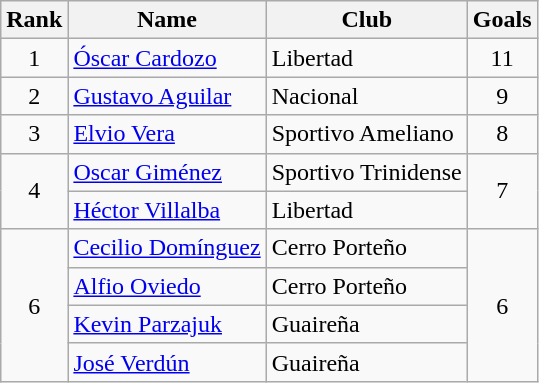<table class="wikitable" border="1">
<tr>
<th>Rank</th>
<th>Name</th>
<th>Club</th>
<th>Goals</th>
</tr>
<tr>
<td align=center>1</td>
<td> <a href='#'>Óscar Cardozo</a></td>
<td>Libertad</td>
<td align=center>11</td>
</tr>
<tr>
<td align=center>2</td>
<td> <a href='#'>Gustavo Aguilar</a></td>
<td>Nacional</td>
<td align=center>9</td>
</tr>
<tr>
<td align=center>3</td>
<td> <a href='#'>Elvio Vera</a></td>
<td>Sportivo Ameliano</td>
<td align=center>8</td>
</tr>
<tr>
<td rowspan=2 align=center>4</td>
<td> <a href='#'>Oscar Giménez</a></td>
<td>Sportivo Trinidense</td>
<td rowspan=2 align=center>7</td>
</tr>
<tr>
<td> <a href='#'>Héctor Villalba</a></td>
<td>Libertad</td>
</tr>
<tr>
<td rowspan=4 align=center>6</td>
<td> <a href='#'>Cecilio Domínguez</a></td>
<td>Cerro Porteño</td>
<td rowspan=4 align=center>6</td>
</tr>
<tr>
<td> <a href='#'>Alfio Oviedo</a></td>
<td>Cerro Porteño</td>
</tr>
<tr>
<td> <a href='#'>Kevin Parzajuk</a></td>
<td>Guaireña</td>
</tr>
<tr>
<td> <a href='#'>José Verdún</a></td>
<td>Guaireña</td>
</tr>
</table>
